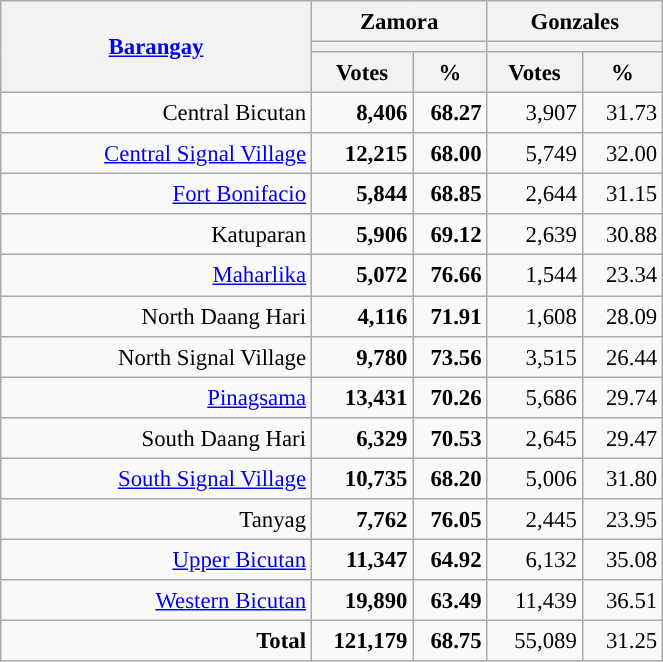<table class="wikitable collapsible collapsed" style="text-align:right; font-size:95%; line-height:20px;">
<tr>
<th rowspan="3" width="200"><a href='#'>Barangay</a></th>
<th colspan="2" width="110">Zamora</th>
<th colspan="2" width="110">Gonzales</th>
</tr>
<tr>
<th colspan="2" style="background:"></th>
<th colspan="2" style="background:"></th>
</tr>
<tr>
<th>Votes</th>
<th>%</th>
<th>Votes</th>
<th>%</th>
</tr>
<tr>
<td>Central Bicutan</td>
<td style="background:#"><strong>8,406</strong></td>
<td style="background:#"><strong>68.27</strong></td>
<td>3,907</td>
<td>31.73</td>
</tr>
<tr>
<td><a href='#'>Central Signal Village</a></td>
<td style="background:#"><strong>12,215</strong></td>
<td style="background:#"><strong>68.00</strong></td>
<td>5,749</td>
<td>32.00</td>
</tr>
<tr>
<td><a href='#'>Fort Bonifacio</a></td>
<td style="background:#"><strong>5,844</strong></td>
<td style="background:#"><strong>68.85</strong></td>
<td>2,644</td>
<td>31.15</td>
</tr>
<tr>
<td>Katuparan</td>
<td style="background:#"><strong>5,906</strong></td>
<td style="background:#"><strong>69.12</strong></td>
<td>2,639</td>
<td>30.88</td>
</tr>
<tr>
<td><a href='#'>Maharlika</a></td>
<td style="background:#"><strong>5,072</strong></td>
<td style="background:#"><strong>76.66</strong></td>
<td>1,544</td>
<td>23.34</td>
</tr>
<tr>
<td>North Daang Hari</td>
<td style="background:#"><strong>4,116</strong></td>
<td style="background:#"><strong>71.91</strong></td>
<td>1,608</td>
<td>28.09</td>
</tr>
<tr>
<td>North Signal Village</td>
<td style="background:#"><strong>9,780</strong></td>
<td style="background:#"><strong>73.56</strong></td>
<td>3,515</td>
<td>26.44</td>
</tr>
<tr>
<td><a href='#'>Pinagsama</a></td>
<td style="background:#"><strong>13,431</strong></td>
<td style="background:#"><strong>70.26</strong></td>
<td>5,686</td>
<td>29.74</td>
</tr>
<tr>
<td>South Daang Hari</td>
<td style="background:#"><strong>6,329</strong></td>
<td style="background:#"><strong>70.53</strong></td>
<td>2,645</td>
<td>29.47</td>
</tr>
<tr>
<td><a href='#'>South Signal Village</a></td>
<td style="background:#"><strong>10,735</strong></td>
<td style="background:#"><strong>68.20</strong></td>
<td>5,006</td>
<td>31.80</td>
</tr>
<tr>
<td>Tanyag</td>
<td style="background:#"><strong>7,762</strong></td>
<td style="background:#"><strong>76.05</strong></td>
<td>2,445</td>
<td>23.95</td>
</tr>
<tr>
<td><a href='#'>Upper Bicutan</a></td>
<td style="background:#"><strong>11,347</strong></td>
<td style="background:#"><strong>64.92</strong></td>
<td>6,132</td>
<td>35.08</td>
</tr>
<tr>
<td><a href='#'>Western Bicutan</a></td>
<td style="background:#"><strong>19,890</strong></td>
<td style="background:#"><strong>63.49</strong></td>
<td>11,439</td>
<td>36.51</td>
</tr>
<tr>
<td><strong>Total</strong></td>
<td style="background:#"><strong>121,179</strong></td>
<td style="background:#"><strong>68.75</strong></td>
<td>55,089</td>
<td>31.25</td>
</tr>
</table>
